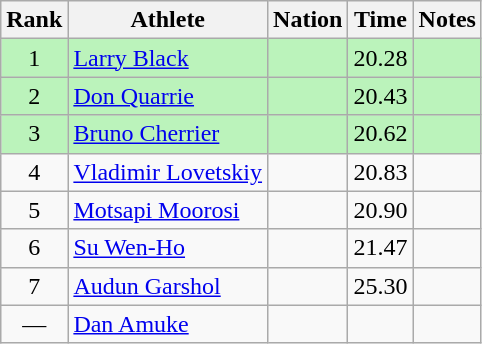<table class="wikitable sortable" style="text-align:center">
<tr>
<th>Rank</th>
<th>Athlete</th>
<th>Nation</th>
<th>Time</th>
<th>Notes</th>
</tr>
<tr bgcolor=bbf3bb>
<td>1</td>
<td align=left><a href='#'>Larry Black</a></td>
<td align=left></td>
<td>20.28</td>
<td></td>
</tr>
<tr bgcolor=bbf3bb>
<td>2</td>
<td align=left><a href='#'>Don Quarrie</a></td>
<td align=left></td>
<td>20.43</td>
<td></td>
</tr>
<tr bgcolor=bbf3bb>
<td>3</td>
<td align=left><a href='#'>Bruno Cherrier</a></td>
<td align=left></td>
<td>20.62</td>
<td></td>
</tr>
<tr>
<td>4</td>
<td align=left><a href='#'>Vladimir Lovetskiy</a></td>
<td align=left></td>
<td>20.83</td>
<td></td>
</tr>
<tr>
<td>5</td>
<td align=left><a href='#'>Motsapi Moorosi</a></td>
<td align=left></td>
<td>20.90</td>
<td></td>
</tr>
<tr>
<td>6</td>
<td align=left><a href='#'>Su Wen-Ho</a></td>
<td align=left></td>
<td>21.47</td>
<td></td>
</tr>
<tr>
<td>7</td>
<td align=left><a href='#'>Audun Garshol</a></td>
<td align=left></td>
<td>25.30</td>
<td></td>
</tr>
<tr>
<td data-sort-value=8>—</td>
<td align=left><a href='#'>Dan Amuke</a></td>
<td align=left></td>
<td data-sort-value=99.99></td>
<td></td>
</tr>
</table>
